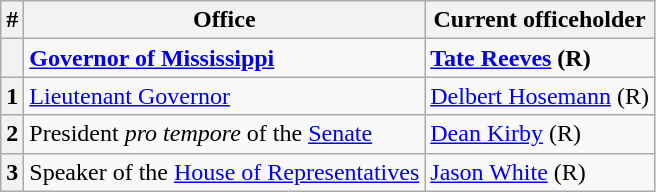<table class=wikitable>
<tr>
<th>#</th>
<th>Office</th>
<th>Current officeholder</th>
</tr>
<tr>
<th></th>
<td><strong><a href='#'>Governor of Mississippi</a></strong></td>
<td><strong><a href='#'>Tate Reeves</a> (R)</strong></td>
</tr>
<tr>
<th>1</th>
<td><a href='#'>Lieutenant Governor</a></td>
<td><a href='#'>Delbert Hosemann</a> (R)</td>
</tr>
<tr>
<th>2</th>
<td>President <em>pro tempore</em> of the <a href='#'>Senate</a></td>
<td><a href='#'>Dean Kirby</a> (R)</td>
</tr>
<tr>
<th>3</th>
<td>Speaker of the <a href='#'>House of Representatives</a></td>
<td><a href='#'>Jason White</a> (R)</td>
</tr>
</table>
